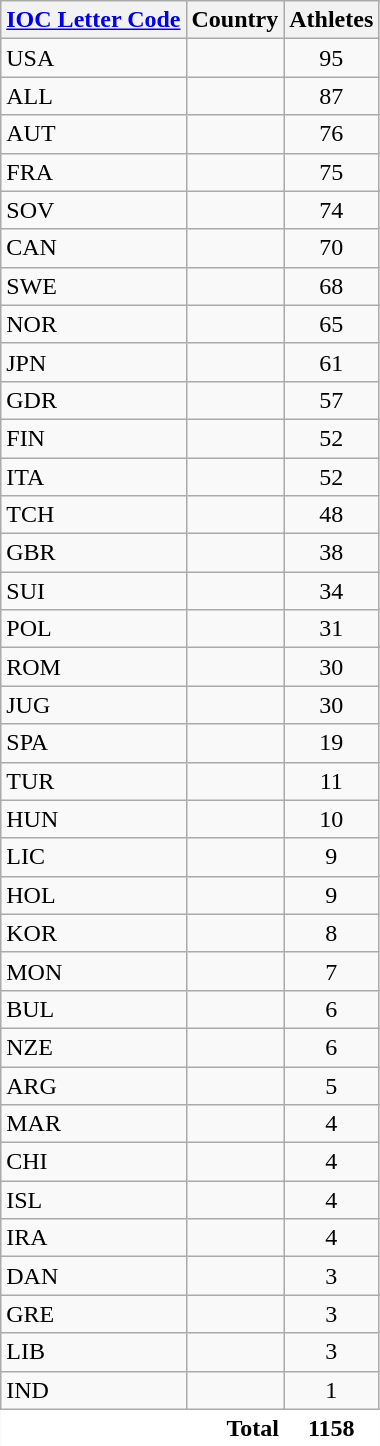<table class="wikitable collapsible collapsed sortable" style="border:0;">
<tr>
<th><a href='#'>IOC Letter Code</a></th>
<th>Country</th>
<th>Athletes</th>
</tr>
<tr>
<td>USA</td>
<td></td>
<td align=center>95</td>
</tr>
<tr>
<td>ALL</td>
<td></td>
<td align=center>87</td>
</tr>
<tr>
<td>AUT</td>
<td></td>
<td align=center>76</td>
</tr>
<tr>
<td>FRA</td>
<td></td>
<td align=center>75</td>
</tr>
<tr>
<td>SOV</td>
<td></td>
<td align=center>74</td>
</tr>
<tr>
<td>CAN</td>
<td></td>
<td align=center>70</td>
</tr>
<tr>
<td>SWE</td>
<td></td>
<td align=center>68</td>
</tr>
<tr>
<td>NOR</td>
<td></td>
<td align=center>65</td>
</tr>
<tr>
<td>JPN</td>
<td></td>
<td align=center>61</td>
</tr>
<tr>
<td>GDR</td>
<td></td>
<td align=center>57</td>
</tr>
<tr>
<td>FIN</td>
<td></td>
<td align=center>52</td>
</tr>
<tr>
<td>ITA</td>
<td></td>
<td align=center>52</td>
</tr>
<tr>
<td>TCH</td>
<td></td>
<td align=center>48</td>
</tr>
<tr>
<td>GBR</td>
<td></td>
<td align=center>38</td>
</tr>
<tr>
<td>SUI</td>
<td></td>
<td align=center>34</td>
</tr>
<tr>
<td>POL</td>
<td></td>
<td align=center>31</td>
</tr>
<tr>
<td>ROM</td>
<td></td>
<td align=center>30</td>
</tr>
<tr>
<td>JUG</td>
<td></td>
<td align=center>30</td>
</tr>
<tr>
<td>SPA</td>
<td></td>
<td align=center>19</td>
</tr>
<tr>
<td>TUR</td>
<td></td>
<td align=center>11</td>
</tr>
<tr>
<td>HUN</td>
<td></td>
<td align=center>10</td>
</tr>
<tr>
<td>LIC</td>
<td></td>
<td align=center>9</td>
</tr>
<tr>
<td>HOL</td>
<td></td>
<td align=center>9</td>
</tr>
<tr>
<td>KOR</td>
<td></td>
<td align=center>8</td>
</tr>
<tr>
<td>MON</td>
<td></td>
<td align=center>7</td>
</tr>
<tr>
<td>BUL</td>
<td></td>
<td align=center>6</td>
</tr>
<tr>
<td>NZE</td>
<td></td>
<td align=center>6</td>
</tr>
<tr>
<td>ARG</td>
<td></td>
<td align=center>5</td>
</tr>
<tr>
<td>MAR</td>
<td></td>
<td align=center>4</td>
</tr>
<tr>
<td>CHI</td>
<td></td>
<td align=center>4</td>
</tr>
<tr>
<td>ISL</td>
<td></td>
<td align=center>4</td>
</tr>
<tr>
<td>IRA</td>
<td></td>
<td align=center>4</td>
</tr>
<tr>
<td>DAN</td>
<td></td>
<td align=center>3</td>
</tr>
<tr>
<td>GRE</td>
<td></td>
<td align=center>3</td>
</tr>
<tr>
<td>LIB</td>
<td></td>
<td align=center>3</td>
</tr>
<tr>
<td>IND</td>
<td></td>
<td align=center>1</td>
</tr>
<tr class="sortbottom">
<td colspan=2; style="text-align:right; border:0px; background:#fff;"><strong>Total</strong></td>
<td style="text-align:center; border:0px; background:#fff;"><strong>1158</strong></td>
</tr>
<tr>
</tr>
</table>
